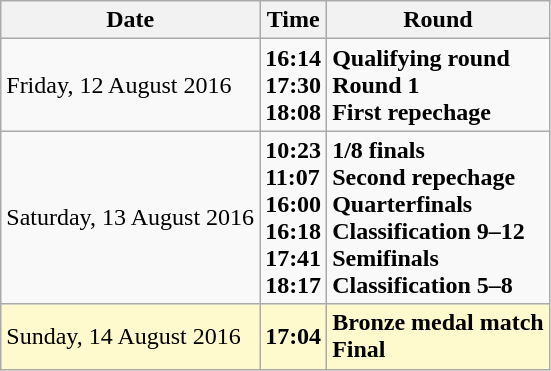<table class="wikitable">
<tr>
<th>Date</th>
<th>Time</th>
<th>Round</th>
</tr>
<tr>
<td>Friday, 12 August 2016</td>
<td><strong>16:14</strong><br><strong>17:30</strong><br><strong>18:08</strong></td>
<td><strong>Qualifying round</strong><br><strong>Round 1</strong><br><strong>First repechage</strong></td>
</tr>
<tr>
<td>Saturday, 13 August 2016</td>
<td><strong>10:23</strong><br><strong>11:07</strong><br><strong>16:00</strong><br><strong>16:18</strong><br><strong>17:41</strong><br><strong>18:17</strong></td>
<td><strong>1/8 finals</strong><br><strong>Second repechage</strong><br><strong>Quarterfinals</strong><br><strong>Classification 9–12</strong><br><strong>Semifinals</strong><br><strong>Classification 5–8</strong></td>
</tr>
<tr style=background:lemonchiffon>
<td>Sunday, 14 August 2016</td>
<td><strong>17:04</strong></td>
<td><strong>Bronze medal match</strong><br><strong>Final</strong></td>
</tr>
</table>
